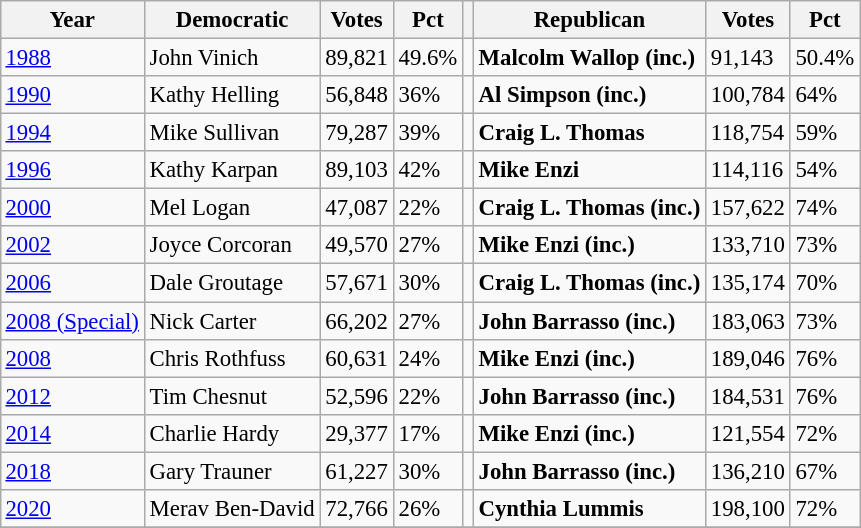<table class="wikitable" style="margin:0.5em ; font-size:95%">
<tr>
<th>Year</th>
<th>Democratic</th>
<th>Votes</th>
<th>Pct</th>
<th></th>
<th>Republican</th>
<th>Votes</th>
<th>Pct</th>
</tr>
<tr>
<td><a href='#'>1988</a></td>
<td>John Vinich</td>
<td>89,821</td>
<td>49.6%</td>
<td></td>
<td><strong>Malcolm Wallop (inc.)</strong></td>
<td>91,143</td>
<td>50.4%</td>
</tr>
<tr>
<td><a href='#'>1990</a></td>
<td>Kathy Helling</td>
<td>56,848</td>
<td>36%</td>
<td></td>
<td><strong>Al Simpson (inc.)</strong></td>
<td>100,784</td>
<td>64%</td>
</tr>
<tr>
<td><a href='#'>1994</a></td>
<td>Mike Sullivan</td>
<td>79,287</td>
<td>39%</td>
<td></td>
<td><strong>Craig L. Thomas</strong></td>
<td>118,754</td>
<td>59%</td>
</tr>
<tr>
<td><a href='#'>1996</a></td>
<td>Kathy Karpan</td>
<td>89,103</td>
<td>42%</td>
<td></td>
<td><strong>Mike Enzi</strong></td>
<td>114,116</td>
<td>54%</td>
</tr>
<tr>
<td><a href='#'>2000</a></td>
<td>Mel Logan</td>
<td>47,087</td>
<td>22%</td>
<td></td>
<td><strong>Craig L. Thomas (inc.)</strong></td>
<td>157,622</td>
<td>74%</td>
</tr>
<tr>
<td><a href='#'>2002</a></td>
<td>Joyce Corcoran</td>
<td>49,570</td>
<td>27%</td>
<td></td>
<td><strong>Mike Enzi (inc.)</strong></td>
<td>133,710</td>
<td>73%</td>
</tr>
<tr>
<td><a href='#'>2006</a></td>
<td>Dale Groutage</td>
<td>57,671</td>
<td>30%</td>
<td></td>
<td><strong>Craig L. Thomas (inc.)</strong></td>
<td>135,174</td>
<td>70%</td>
</tr>
<tr>
<td><a href='#'>2008 (Special)</a></td>
<td>Nick Carter</td>
<td>66,202</td>
<td>27%</td>
<td></td>
<td><strong>John Barrasso (inc.)</strong></td>
<td>183,063</td>
<td>73%</td>
</tr>
<tr>
<td><a href='#'>2008</a></td>
<td>Chris Rothfuss</td>
<td>60,631</td>
<td>24%</td>
<td></td>
<td><strong>Mike Enzi (inc.)</strong></td>
<td>189,046</td>
<td>76%</td>
</tr>
<tr>
<td><a href='#'>2012</a></td>
<td>Tim Chesnut</td>
<td>52,596</td>
<td>22%</td>
<td></td>
<td><strong>John Barrasso (inc.)</strong></td>
<td>184,531</td>
<td>76%</td>
</tr>
<tr>
<td><a href='#'>2014</a></td>
<td>Charlie Hardy</td>
<td>29,377</td>
<td>17%</td>
<td></td>
<td><strong>Mike Enzi (inc.)</strong></td>
<td>121,554</td>
<td>72%</td>
</tr>
<tr>
<td><a href='#'>2018</a></td>
<td>Gary Trauner</td>
<td>61,227</td>
<td>30%</td>
<td></td>
<td><strong>John Barrasso (inc.)</strong></td>
<td>136,210</td>
<td>67%</td>
</tr>
<tr>
<td><a href='#'>2020</a></td>
<td>Merav Ben-David</td>
<td>72,766</td>
<td>26%</td>
<td></td>
<td><strong>Cynthia Lummis</strong></td>
<td>198,100</td>
<td>72%</td>
</tr>
<tr>
</tr>
</table>
